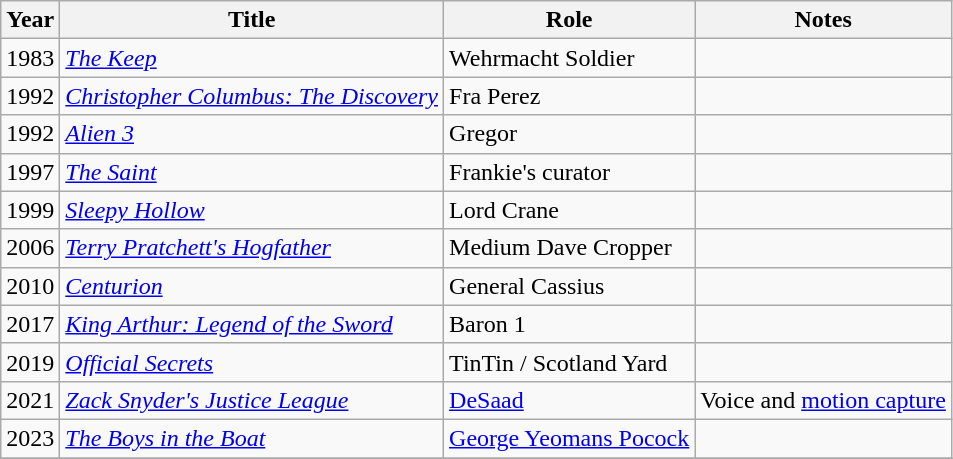<table class="wikitable sortable">
<tr>
<th>Year</th>
<th>Title</th>
<th>Role</th>
<th class="unsortable">Notes</th>
</tr>
<tr>
<td>1983</td>
<td><em><a href='#'>The Keep</a></em></td>
<td>Wehrmacht Soldier</td>
<td></td>
</tr>
<tr>
<td>1992</td>
<td><em><a href='#'>Christopher Columbus: The Discovery</a></em></td>
<td>Fra Perez</td>
<td></td>
</tr>
<tr>
<td>1992</td>
<td><em><a href='#'>Alien 3</a></em></td>
<td>Gregor</td>
<td></td>
</tr>
<tr>
<td>1997</td>
<td><a href='#'><em>The Saint</em></a></td>
<td>Frankie's curator</td>
<td></td>
</tr>
<tr>
<td>1999</td>
<td><em><a href='#'>Sleepy Hollow</a></em></td>
<td>Lord Crane</td>
<td></td>
</tr>
<tr>
<td>2006</td>
<td><em><a href='#'>Terry Pratchett's Hogfather</a></em></td>
<td>Medium Dave Cropper</td>
<td></td>
</tr>
<tr>
<td>2010</td>
<td><em><a href='#'>Centurion</a></em></td>
<td>General Cassius</td>
<td></td>
</tr>
<tr>
<td>2017</td>
<td><em><a href='#'>King Arthur: Legend of the Sword</a></em></td>
<td>Baron 1</td>
<td></td>
</tr>
<tr>
<td>2019</td>
<td><em><a href='#'>Official Secrets</a></em></td>
<td>TinTin / Scotland Yard</td>
<td></td>
</tr>
<tr>
<td>2021</td>
<td><em><a href='#'>Zack Snyder's Justice League</a></em></td>
<td><a href='#'>DeSaad</a></td>
<td>Voice and <a href='#'>motion capture</a></td>
</tr>
<tr>
<td>2023</td>
<td><em><a href='#'>The Boys in the Boat</a></em></td>
<td><a href='#'>George Yeomans Pocock</a></td>
<td></td>
</tr>
<tr>
</tr>
</table>
